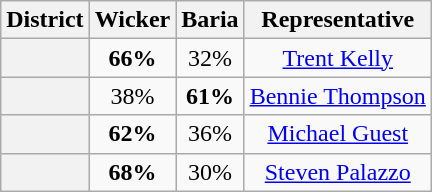<table class=wikitable>
<tr>
<th>District</th>
<th>Wicker</th>
<th>Baria</th>
<th>Representative</th>
</tr>
<tr align=center>
<th></th>
<td><strong>66%</strong></td>
<td>32%</td>
<td><a href='#'>Trent Kelly</a></td>
</tr>
<tr align=center>
<th></th>
<td>38%</td>
<td><strong>61%</strong></td>
<td><a href='#'>Bennie Thompson</a></td>
</tr>
<tr align=center>
<th></th>
<td><strong>62%</strong></td>
<td>36%</td>
<td><a href='#'>Michael Guest</a></td>
</tr>
<tr align=center>
<th></th>
<td><strong>68%</strong></td>
<td>30%</td>
<td><a href='#'>Steven Palazzo</a></td>
</tr>
</table>
